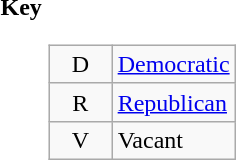<table>
<tr valign=top>
<th>Key</th>
<td><br><table class=wikitable>
<tr>
<td align=center width=35px >D</td>
<td><a href='#'>Democratic</a></td>
</tr>
<tr>
<td align=center width=35px >R</td>
<td><a href='#'>Republican</a></td>
</tr>
<tr>
<td align=center width=35px >V</td>
<td>Vacant</td>
</tr>
</table>
</td>
</tr>
</table>
